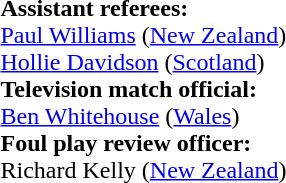<table style="width:100%">
<tr>
<td><br>
<strong>Assistant referees:</strong>
<br><a href='#'>Paul Williams</a> (<a href='#'>New Zealand</a>)
<br><a href='#'>Hollie Davidson</a> (<a href='#'>Scotland</a>)
<br><strong>Television match official:</strong>
<br><a href='#'>Ben Whitehouse</a> (<a href='#'>Wales</a>)
<br><strong>Foul play review officer:</strong>
<br>Richard Kelly (<a href='#'>New Zealand</a>)</td>
</tr>
</table>
